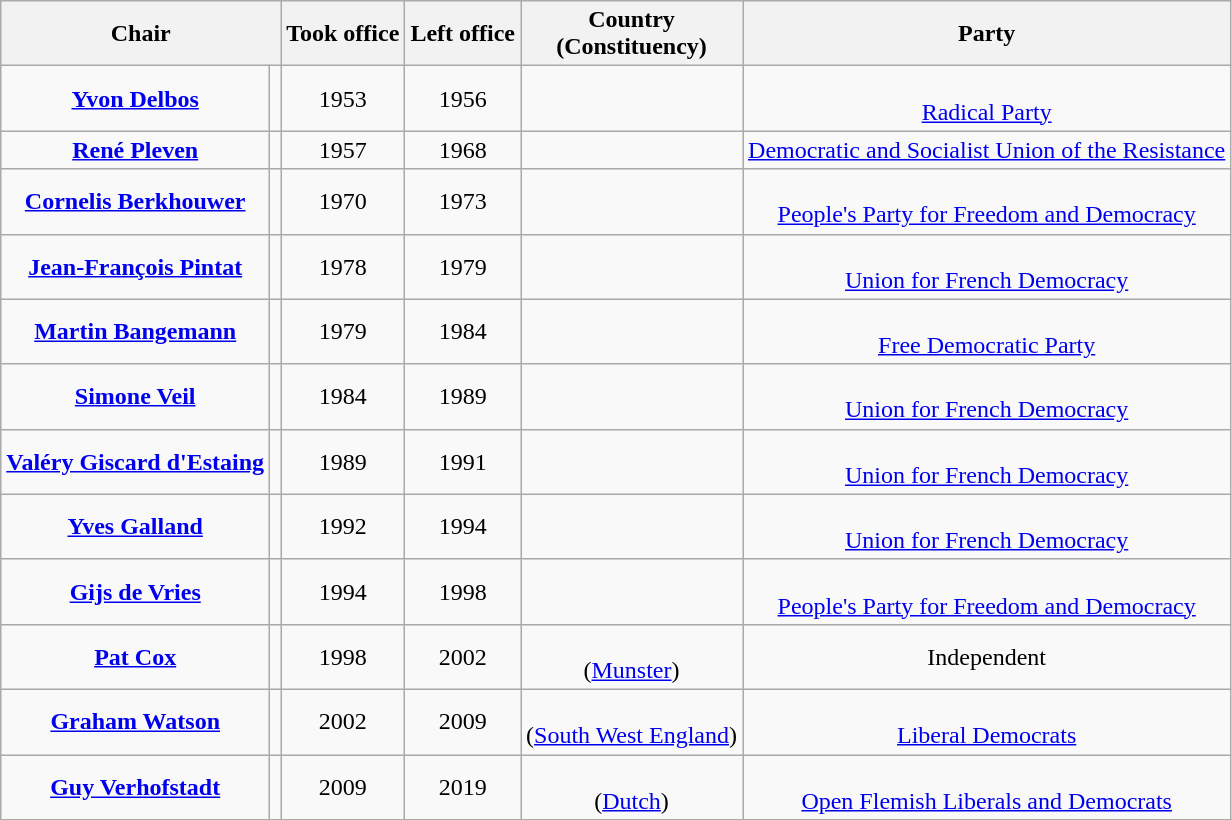<table class="wikitable" style="text-align:center">
<tr>
<th colspan=2>Chair</th>
<th>Took office</th>
<th>Left office</th>
<th>Country<br>(Constituency)</th>
<th>Party</th>
</tr>
<tr>
<td><strong><a href='#'>Yvon Delbos</a></strong></td>
<td></td>
<td>1953</td>
<td>1956</td>
<td></td>
<td><br><a href='#'>Radical Party</a></td>
</tr>
<tr>
<td><strong><a href='#'>René Pleven</a></strong></td>
<td></td>
<td>1957</td>
<td>1968</td>
<td></td>
<td><a href='#'>Democratic and Socialist Union of the Resistance</a></td>
</tr>
<tr>
<td><strong><a href='#'>Cornelis Berkhouwer</a></strong></td>
<td></td>
<td>1970</td>
<td>1973</td>
<td></td>
<td><br><a href='#'>People's Party for Freedom and Democracy</a></td>
</tr>
<tr>
<td><strong><a href='#'>Jean-François Pintat</a></strong></td>
<td></td>
<td>1978</td>
<td>1979</td>
<td></td>
<td><br><a href='#'>Union for French Democracy</a></td>
</tr>
<tr>
<td><strong><a href='#'>Martin Bangemann</a></strong></td>
<td></td>
<td>1979</td>
<td>1984</td>
<td></td>
<td><br><a href='#'>Free Democratic Party</a></td>
</tr>
<tr>
<td><strong><a href='#'>Simone Veil</a></strong></td>
<td></td>
<td>1984</td>
<td>1989</td>
<td></td>
<td><br><a href='#'>Union for French Democracy</a></td>
</tr>
<tr>
<td><strong><a href='#'>Valéry Giscard d'Estaing</a></strong></td>
<td></td>
<td>1989</td>
<td>1991</td>
<td></td>
<td><br><a href='#'>Union for French Democracy</a></td>
</tr>
<tr>
<td><strong><a href='#'>Yves Galland</a></strong></td>
<td></td>
<td>1992</td>
<td>1994</td>
<td></td>
<td><br><a href='#'>Union for French Democracy</a></td>
</tr>
<tr>
<td><strong><a href='#'>Gijs de Vries</a></strong></td>
<td></td>
<td>1994</td>
<td>1998</td>
<td></td>
<td><br><a href='#'>People's Party for Freedom and Democracy</a></td>
</tr>
<tr>
<td><strong><a href='#'>Pat Cox</a></strong></td>
<td></td>
<td>1998</td>
<td>2002</td>
<td><br>(<a href='#'>Munster</a>)</td>
<td>Independent</td>
</tr>
<tr>
<td><strong><a href='#'>Graham Watson</a></strong></td>
<td></td>
<td>2002</td>
<td>2009</td>
<td><br>(<a href='#'>South West England</a>)</td>
<td><br><a href='#'>Liberal Democrats</a></td>
</tr>
<tr>
<td><strong><a href='#'>Guy Verhofstadt</a></strong></td>
<td></td>
<td>2009</td>
<td>2019</td>
<td><br>(<a href='#'>Dutch</a>)</td>
<td><br><a href='#'>Open Flemish Liberals and Democrats</a></td>
</tr>
</table>
